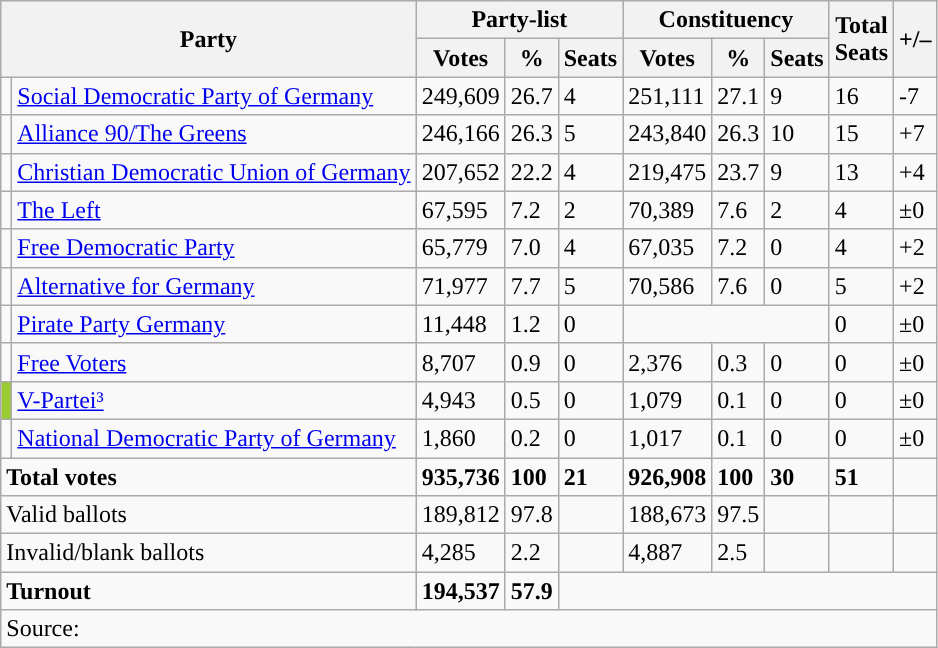<table class="wikitable">
<tr>
<th colspan="2" rowspan="2">Party</th>
<th colspan="3"><strong>Party-list</strong></th>
<th colspan="3"><strong>Constituency</strong></th>
<th rowspan="2">Total<br>Seats</th>
<th rowspan="2">+/–</th>
</tr>
<tr>
<th>Votes</th>
<th>%</th>
<th>Seats</th>
<th>Votes</th>
<th>%</th>
<th>Seats</th>
</tr>
<tr>
<td></td>
<td><a href='#'>Social Democratic Party of Germany</a></td>
<td>249,609</td>
<td>26.7</td>
<td>4</td>
<td>251,111</td>
<td>27.1</td>
<td>9</td>
<td>16</td>
<td>-7</td>
</tr>
<tr>
<td></td>
<td><a href='#'>Alliance 90/The Greens</a></td>
<td>246,166</td>
<td>26.3</td>
<td>5</td>
<td>243,840</td>
<td>26.3</td>
<td>10</td>
<td>15</td>
<td>+7</td>
</tr>
<tr>
<td></td>
<td><a href='#'>Christian Democratic Union of Germany</a></td>
<td>207,652</td>
<td>22.2</td>
<td>4</td>
<td>219,475</td>
<td>23.7</td>
<td>9</td>
<td>13</td>
<td>+4</td>
</tr>
<tr>
<td></td>
<td><a href='#'>The Left</a></td>
<td>67,595</td>
<td>7.2</td>
<td>2</td>
<td>70,389</td>
<td>7.6</td>
<td>2</td>
<td>4</td>
<td>±0</td>
</tr>
<tr>
<td></td>
<td><a href='#'>Free Democratic Party</a></td>
<td>65,779</td>
<td>7.0</td>
<td>4</td>
<td>67,035</td>
<td>7.2</td>
<td>0</td>
<td>4</td>
<td>+2</td>
</tr>
<tr>
<td></td>
<td><a href='#'>Alternative for Germany</a></td>
<td>71,977</td>
<td>7.7</td>
<td>5</td>
<td>70,586</td>
<td>7.6</td>
<td>0</td>
<td>5</td>
<td>+2</td>
</tr>
<tr>
<td></td>
<td><a href='#'>Pirate Party Germany</a></td>
<td>11,448</td>
<td>1.2</td>
<td>0</td>
<td colspan="3"></td>
<td>0</td>
<td>±0</td>
</tr>
<tr>
<td></td>
<td><a href='#'>Free Voters</a></td>
<td>8,707</td>
<td>0.9</td>
<td>0</td>
<td>2,376</td>
<td>0.3</td>
<td>0</td>
<td>0</td>
<td>±0</td>
</tr>
<tr>
<td bgcolor="#99CC33"></td>
<td><a href='#'>V-Partei³</a></td>
<td>4,943</td>
<td>0.5</td>
<td>0</td>
<td>1,079</td>
<td>0.1</td>
<td>0</td>
<td>0</td>
<td>±0</td>
</tr>
<tr>
<td></td>
<td><a href='#'>National Democratic Party of Germany</a></td>
<td>1,860</td>
<td>0.2</td>
<td>0</td>
<td>1,017</td>
<td>0.1</td>
<td>0</td>
<td>0</td>
<td>±0</td>
</tr>
<tr>
<td colspan="2"><strong>Total votes</strong></td>
<td><strong>935,736</strong></td>
<td><strong>100</strong></td>
<td><strong>21</strong></td>
<td><strong>926,908</strong></td>
<td><strong>100</strong></td>
<td><strong>30</strong></td>
<td><strong>51</strong></td>
<td></td>
</tr>
<tr>
<td colspan="2">Valid ballots</td>
<td>189,812</td>
<td>97.8</td>
<td></td>
<td>188,673</td>
<td>97.5</td>
<td></td>
<td></td>
<td></td>
</tr>
<tr>
<td colspan="2">Invalid/blank ballots</td>
<td>4,285</td>
<td>2.2</td>
<td></td>
<td>4,887</td>
<td>2.5</td>
<td></td>
<td></td>
<td></td>
</tr>
<tr>
<td colspan="2"><strong>Turnout</strong></td>
<td><strong>194,537</strong></td>
<td><strong>57.9</strong></td>
<td colspan="6"></td>
</tr>
<tr>
<td colspan="10">Source: </td>
</tr>
</table>
